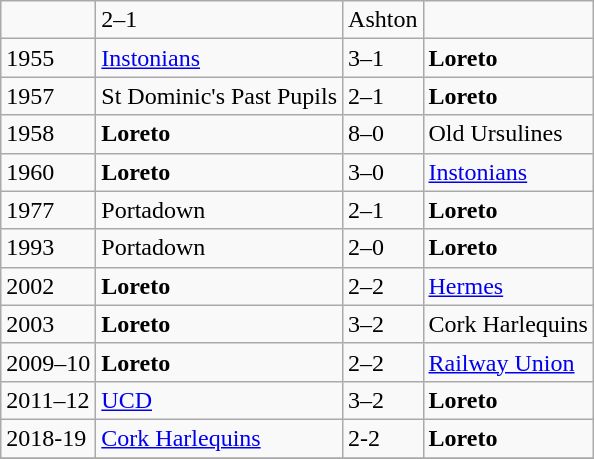<table class="wikitable collapsible">
<tr>
<td></td>
<td>2–1</td>
<td>Ashton</td>
</tr>
<tr>
<td>1955</td>
<td><a href='#'>Instonians</a></td>
<td>3–1</td>
<td><strong>Loreto</strong></td>
</tr>
<tr>
<td>1957</td>
<td>St Dominic's Past Pupils </td>
<td>2–1</td>
<td><strong>Loreto</strong></td>
</tr>
<tr>
<td>1958</td>
<td><strong>Loreto</strong> </td>
<td>8–0</td>
<td>Old Ursulines</td>
</tr>
<tr>
<td>1960</td>
<td><strong>Loreto</strong> </td>
<td>3–0</td>
<td><a href='#'>Instonians</a></td>
</tr>
<tr>
<td>1977</td>
<td>Portadown</td>
<td>2–1</td>
<td><strong>Loreto</strong></td>
</tr>
<tr>
<td>1993</td>
<td>Portadown</td>
<td>2–0</td>
<td><strong>Loreto</strong></td>
</tr>
<tr>
<td>2002</td>
<td><strong>Loreto</strong> </td>
<td>2–2 </td>
<td><a href='#'>Hermes</a></td>
</tr>
<tr>
<td>2003</td>
<td><strong>Loreto</strong> </td>
<td>3–2 </td>
<td>Cork Harlequins</td>
</tr>
<tr>
<td>2009–10</td>
<td><strong>Loreto</strong> </td>
<td>2–2 </td>
<td><a href='#'>Railway Union</a></td>
</tr>
<tr>
<td>2011–12</td>
<td><a href='#'>UCD</a></td>
<td>3–2</td>
<td><strong>Loreto</strong></td>
</tr>
<tr>
<td>2018-19</td>
<td><a href='#'>Cork Harlequins</a></td>
<td>2-2</td>
<td><strong>Loreto</strong></td>
</tr>
<tr>
</tr>
</table>
